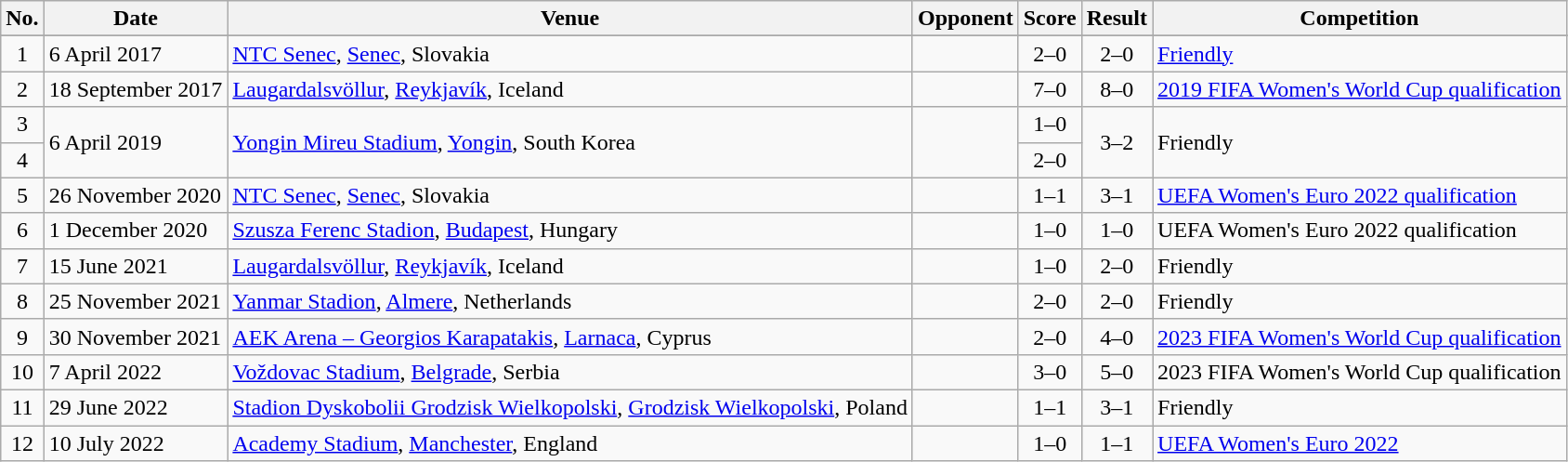<table class="wikitable sortable">
<tr>
<th scope="col">No.</th>
<th scope="col">Date</th>
<th scope="col">Venue</th>
<th scope="col">Opponent</th>
<th scope="col">Score</th>
<th scope="col">Result</th>
<th scope="col">Competition</th>
</tr>
<tr>
</tr>
<tr>
<td align="center">1</td>
<td>6 April 2017</td>
<td><a href='#'>NTC Senec</a>, <a href='#'>Senec</a>, Slovakia</td>
<td></td>
<td align="center">2–0</td>
<td align="center">2–0</td>
<td><a href='#'>Friendly</a></td>
</tr>
<tr>
<td align="center">2</td>
<td>18 September 2017</td>
<td><a href='#'>Laugardalsvöllur</a>, <a href='#'>Reykjavík</a>, Iceland</td>
<td></td>
<td align="center">7–0</td>
<td align="center">8–0</td>
<td><a href='#'>2019 FIFA Women's World Cup qualification</a></td>
</tr>
<tr>
<td align="center">3</td>
<td rowspan="2">6 April 2019</td>
<td rowspan="2"><a href='#'>Yongin Mireu Stadium</a>, <a href='#'>Yongin</a>, South Korea</td>
<td rowspan="2"></td>
<td align="center">1–0</td>
<td rowspan="2" style="text-align:center">3–2</td>
<td rowspan="2">Friendly</td>
</tr>
<tr>
<td align="center">4</td>
<td align="center">2–0</td>
</tr>
<tr>
<td align="center">5</td>
<td>26 November 2020</td>
<td><a href='#'>NTC Senec</a>, <a href='#'>Senec</a>, Slovakia</td>
<td></td>
<td align="center">1–1</td>
<td align="center">3–1</td>
<td><a href='#'>UEFA Women's Euro 2022 qualification</a></td>
</tr>
<tr>
<td align="center">6</td>
<td>1 December 2020</td>
<td><a href='#'>Szusza Ferenc Stadion</a>, <a href='#'>Budapest</a>, Hungary</td>
<td></td>
<td align="center">1–0</td>
<td align="center">1–0</td>
<td>UEFA Women's Euro 2022 qualification</td>
</tr>
<tr>
<td align="center">7</td>
<td>15 June 2021</td>
<td><a href='#'>Laugardalsvöllur</a>, <a href='#'>Reykjavík</a>, Iceland</td>
<td></td>
<td align="center">1–0</td>
<td align="center">2–0</td>
<td>Friendly</td>
</tr>
<tr>
<td align="center">8</td>
<td>25 November 2021</td>
<td><a href='#'>Yanmar Stadion</a>, <a href='#'>Almere</a>, Netherlands</td>
<td></td>
<td align="center">2–0</td>
<td align="center">2–0</td>
<td>Friendly</td>
</tr>
<tr>
<td align="center">9</td>
<td>30 November 2021</td>
<td><a href='#'>AEK Arena – Georgios Karapatakis</a>, <a href='#'>Larnaca</a>, Cyprus</td>
<td></td>
<td align="center">2–0</td>
<td align="center">4–0</td>
<td><a href='#'>2023 FIFA Women's World Cup qualification</a></td>
</tr>
<tr>
<td align="center">10</td>
<td>7 April 2022</td>
<td><a href='#'>Voždovac Stadium</a>, <a href='#'>Belgrade</a>, Serbia</td>
<td></td>
<td align="center">3–0</td>
<td align="center">5–0</td>
<td>2023 FIFA Women's World Cup qualification</td>
</tr>
<tr>
<td align="center">11</td>
<td>29 June 2022</td>
<td><a href='#'>Stadion Dyskobolii Grodzisk Wielkopolski</a>, <a href='#'>Grodzisk Wielkopolski</a>, Poland</td>
<td></td>
<td align="center">1–1</td>
<td align="center">3–1</td>
<td>Friendly</td>
</tr>
<tr>
<td align="center">12</td>
<td>10 July 2022</td>
<td><a href='#'>Academy Stadium</a>, <a href='#'>Manchester</a>, England</td>
<td></td>
<td align="center">1–0</td>
<td align="center">1–1</td>
<td><a href='#'>UEFA Women's Euro 2022</a></td>
</tr>
</table>
